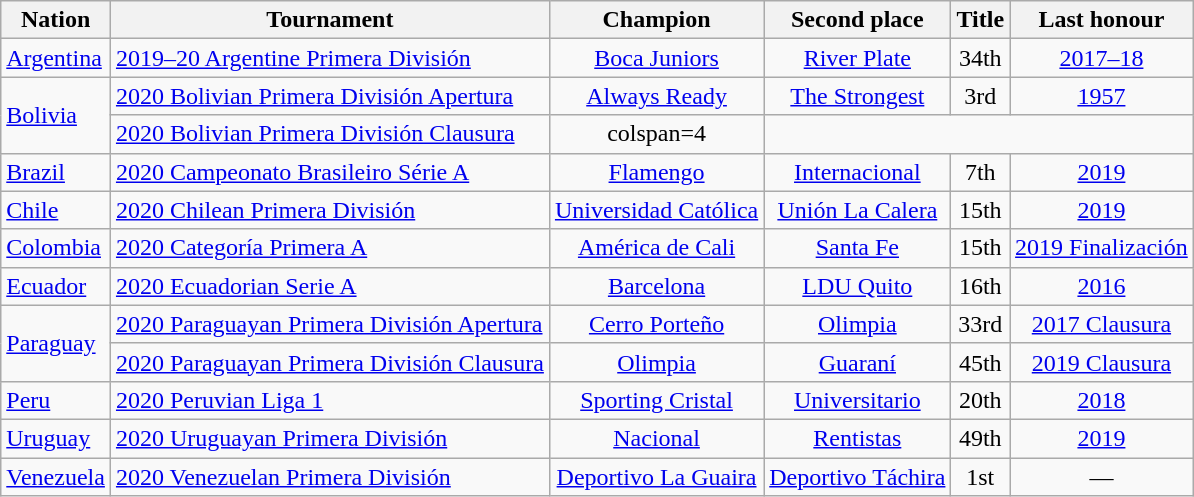<table class="wikitable sortable" style="text-align:center;">
<tr>
<th>Nation</th>
<th>Tournament</th>
<th>Champion</th>
<th>Second place</th>
<th data-sort-type="number">Title</th>
<th>Last honour</th>
</tr>
<tr>
<td align=left> <a href='#'>Argentina</a></td>
<td align=left><a href='#'>2019–20 Argentine Primera División</a></td>
<td><a href='#'>Boca Juniors</a></td>
<td><a href='#'>River Plate</a></td>
<td>34th</td>
<td><a href='#'>2017–18</a></td>
</tr>
<tr>
<td align=left rowspan=2> <a href='#'>Bolivia</a></td>
<td align=left><a href='#'>2020 Bolivian Primera División Apertura</a></td>
<td><a href='#'>Always Ready</a></td>
<td><a href='#'>The Strongest</a></td>
<td>3rd</td>
<td><a href='#'>1957</a></td>
</tr>
<tr>
<td align=left><a href='#'>2020 Bolivian Primera División Clausura</a></td>
<td>colspan=4 </td>
</tr>
<tr>
<td align=left> <a href='#'>Brazil</a></td>
<td align=left><a href='#'>2020 Campeonato Brasileiro Série A</a></td>
<td><a href='#'>Flamengo</a></td>
<td><a href='#'>Internacional</a></td>
<td>7th</td>
<td><a href='#'>2019</a></td>
</tr>
<tr>
<td align=left> <a href='#'>Chile</a></td>
<td align=left><a href='#'>2020 Chilean Primera División</a></td>
<td><a href='#'>Universidad Católica</a></td>
<td><a href='#'>Unión La Calera</a></td>
<td>15th</td>
<td><a href='#'>2019</a></td>
</tr>
<tr>
<td align=left> <a href='#'>Colombia</a></td>
<td align=left><a href='#'>2020 Categoría Primera A</a></td>
<td><a href='#'>América de Cali</a></td>
<td><a href='#'>Santa Fe</a></td>
<td>15th</td>
<td><a href='#'>2019 Finalización</a></td>
</tr>
<tr>
<td align=left> <a href='#'>Ecuador</a></td>
<td align=left><a href='#'>2020 Ecuadorian Serie A</a></td>
<td><a href='#'>Barcelona</a></td>
<td><a href='#'>LDU Quito</a></td>
<td>16th</td>
<td><a href='#'>2016</a></td>
</tr>
<tr>
<td align=left rowspan=2> <a href='#'>Paraguay</a></td>
<td align=left><a href='#'>2020 Paraguayan Primera División Apertura</a></td>
<td><a href='#'>Cerro Porteño</a></td>
<td><a href='#'>Olimpia</a></td>
<td>33rd</td>
<td><a href='#'>2017 Clausura</a></td>
</tr>
<tr>
<td align=left><a href='#'>2020 Paraguayan Primera División Clausura</a></td>
<td><a href='#'>Olimpia</a></td>
<td><a href='#'>Guaraní</a></td>
<td>45th</td>
<td><a href='#'>2019 Clausura</a></td>
</tr>
<tr>
<td align=left> <a href='#'>Peru</a></td>
<td align=left><a href='#'>2020 Peruvian Liga 1</a></td>
<td><a href='#'>Sporting Cristal</a></td>
<td><a href='#'>Universitario</a></td>
<td>20th</td>
<td><a href='#'>2018</a></td>
</tr>
<tr>
<td align=left> <a href='#'>Uruguay</a></td>
<td align=left><a href='#'>2020 Uruguayan Primera División</a></td>
<td><a href='#'>Nacional</a></td>
<td><a href='#'>Rentistas</a></td>
<td>49th</td>
<td><a href='#'>2019</a></td>
</tr>
<tr>
<td align=left> <a href='#'>Venezuela</a></td>
<td align=left><a href='#'>2020 Venezuelan Primera División</a></td>
<td><a href='#'>Deportivo La Guaira</a></td>
<td><a href='#'>Deportivo Táchira</a></td>
<td>1st</td>
<td>—</td>
</tr>
</table>
